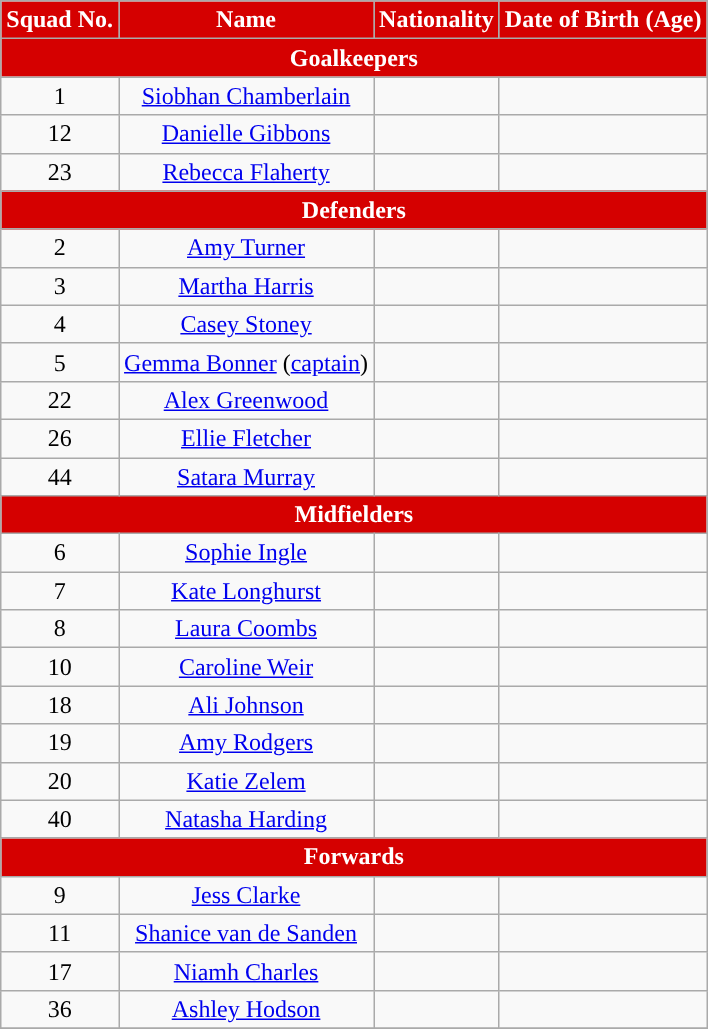<table class="wikitable" style="text-align:center; font-size:100%; ">
<tr>
<th style="background:#d50000; color:white; text-align:center;">Squad No.</th>
<th style="background:#d50000; color:white; text-align:center;">Name</th>
<th style="background:#d50000; color:white; text-align:center;">Nationality</th>
<th style="background:#d50000; color:white; text-align:center;">Date of Birth (Age)</th>
</tr>
<tr>
<th colspan="4" style="background:#d50000; color:white; text-align:center">Goalkeepers</th>
</tr>
<tr>
<td>1</td>
<td><a href='#'>Siobhan Chamberlain</a></td>
<td></td>
<td></td>
</tr>
<tr>
<td>12</td>
<td><a href='#'>Danielle Gibbons</a></td>
<td></td>
<td></td>
</tr>
<tr>
<td>23</td>
<td><a href='#'>Rebecca Flaherty</a></td>
<td></td>
<td></td>
</tr>
<tr>
<th colspan="4" style="background:#d50000; color:white; text-align:center">Defenders</th>
</tr>
<tr>
<td>2</td>
<td><a href='#'>Amy Turner</a></td>
<td></td>
<td></td>
</tr>
<tr>
<td>3</td>
<td><a href='#'>Martha Harris</a></td>
<td></td>
<td></td>
</tr>
<tr>
<td>4</td>
<td><a href='#'>Casey Stoney</a></td>
<td></td>
<td></td>
</tr>
<tr>
<td>5</td>
<td><a href='#'>Gemma Bonner</a> (<a href='#'>captain</a>)</td>
<td></td>
<td></td>
</tr>
<tr>
<td>22</td>
<td><a href='#'>Alex Greenwood</a></td>
<td></td>
<td></td>
</tr>
<tr>
<td>26</td>
<td><a href='#'>Ellie Fletcher</a></td>
<td></td>
<td></td>
</tr>
<tr>
<td>44</td>
<td><a href='#'>Satara Murray</a></td>
<td></td>
<td></td>
</tr>
<tr>
<th style="background:#d50000; color:white; text-align:center" colspan="4">Midfielders</th>
</tr>
<tr>
<td>6</td>
<td><a href='#'>Sophie Ingle</a></td>
<td></td>
<td></td>
</tr>
<tr>
<td>7</td>
<td><a href='#'>Kate Longhurst</a></td>
<td></td>
<td></td>
</tr>
<tr>
<td>8</td>
<td><a href='#'>Laura Coombs</a></td>
<td></td>
<td></td>
</tr>
<tr>
<td>10</td>
<td><a href='#'>Caroline Weir</a></td>
<td></td>
<td></td>
</tr>
<tr>
<td>18</td>
<td><a href='#'>Ali Johnson</a></td>
<td></td>
<td></td>
</tr>
<tr>
<td>19</td>
<td><a href='#'>Amy Rodgers</a></td>
<td></td>
<td></td>
</tr>
<tr>
<td>20</td>
<td><a href='#'>Katie Zelem</a></td>
<td></td>
<td></td>
</tr>
<tr>
<td>40</td>
<td><a href='#'>Natasha Harding</a></td>
<td></td>
<td></td>
</tr>
<tr>
<th style="background:#d50000; color:white; text-align:center" colspan="4">Forwards</th>
</tr>
<tr>
<td>9</td>
<td><a href='#'>Jess Clarke</a></td>
<td></td>
<td></td>
</tr>
<tr>
<td>11</td>
<td><a href='#'>Shanice van de Sanden</a></td>
<td></td>
<td></td>
</tr>
<tr>
<td>17</td>
<td><a href='#'>Niamh Charles</a></td>
<td></td>
<td></td>
</tr>
<tr>
<td>36</td>
<td><a href='#'>Ashley Hodson</a></td>
<td></td>
<td></td>
</tr>
<tr>
</tr>
</table>
